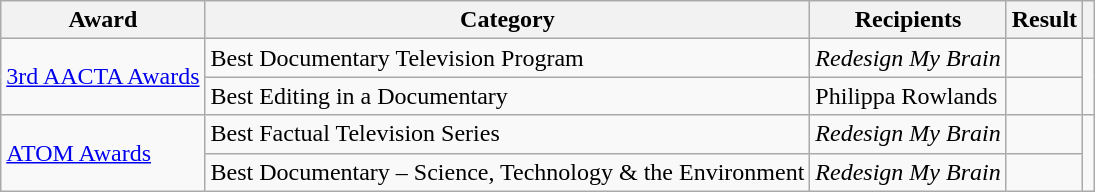<table class="wikitable plainrowheaders sortable">
<tr>
<th scope="col">Award</th>
<th scope="col">Category</th>
<th scope="col">Recipients</th>
<th scope="col">Result</th>
<th scope="col" class="unsortable"></th>
</tr>
<tr>
<td scope="row" rowspan="2"><a href='#'>3rd AACTA Awards</a></td>
<td>Best Documentary Television Program</td>
<td><em>Redesign My Brain</em></td>
<td></td>
<td style="text-align:center;" rowspan="2"></td>
</tr>
<tr>
<td>Best Editing in a Documentary</td>
<td>Philippa Rowlands</td>
<td></td>
</tr>
<tr>
<td scope="row" rowspan="2"><a href='#'>ATOM Awards</a></td>
<td>Best Factual Television Series</td>
<td><em>Redesign My Brain</em></td>
<td></td>
<td style="text-align:center;" rowspan="2"></td>
</tr>
<tr>
<td>Best Documentary – Science, Technology & the Environment</td>
<td><em>Redesign My Brain</em></td>
<td></td>
</tr>
</table>
